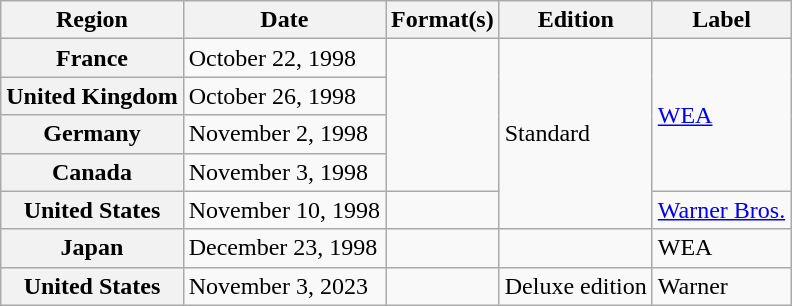<table class="wikitable plainrowheaders">
<tr>
<th scope="col">Region</th>
<th scope="col">Date</th>
<th scope="col">Format(s)</th>
<th scope="col">Edition</th>
<th scope="col">Label</th>
</tr>
<tr>
<th scope="row">France</th>
<td>October 22, 1998</td>
<td rowspan="4"></td>
<td rowspan="5">Standard</td>
<td rowspan="4"><a href='#'>WEA</a></td>
</tr>
<tr>
<th scope="row">United Kingdom</th>
<td>October 26, 1998</td>
</tr>
<tr>
<th scope="row">Germany</th>
<td>November 2, 1998</td>
</tr>
<tr>
<th scope="row">Canada</th>
<td>November 3, 1998</td>
</tr>
<tr>
<th scope="row">United States</th>
<td>November 10, 1998</td>
<td></td>
<td><a href='#'>Warner Bros.</a></td>
</tr>
<tr>
<th scope="row">Japan</th>
<td>December 23, 1998</td>
<td></td>
<td></td>
<td>WEA</td>
</tr>
<tr>
<th scope="row">United States</th>
<td>November 3, 2023</td>
<td></td>
<td>Deluxe edition</td>
<td>Warner</td>
</tr>
</table>
